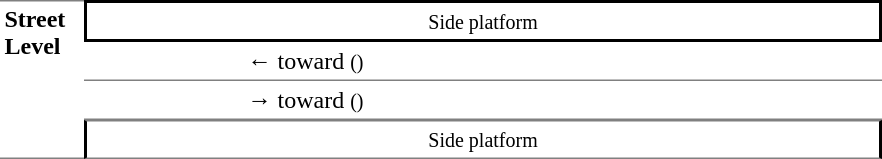<table border=0 cellspacing=0 cellpadding=3>
<tr>
<td style="border-top:solid 1px gray;border-bottom:solid 1px gray;" width=50 rowspan=10 valign=top><strong>Street Level</strong></td>
<td style="border-top:solid 2px black;border-right:solid 2px black;border-left:solid 2px black;border-bottom:solid 2px black;text-align:center;" colspan=2><small>Side platform</small></td>
</tr>
<tr>
<td style="border-top:solid 1px white;border-bottom:solid 1px gray;" width=100></td>
<td style="border-top:solid 1px white;border-bottom:solid 1px gray;" width=420>← <a href='#'></a> toward  <small>()</small></td>
</tr>
<tr>
<td style="border-top:solid 1px white;border-bottom:solid 1px gray;" width=100></td>
<td style="border-top:solid 1px white;border-bottom:solid 1px gray;">→  <a href='#'></a> toward  <small>()</small></td>
</tr>
<tr>
<td style="border-right:solid 2px black;border-left:solid 2px black;border-bottom:solid 1px gray;border-top:solid 1px gray;text-align:center;" colspan=2><small>Side platform</small></td>
</tr>
<tr>
</tr>
</table>
